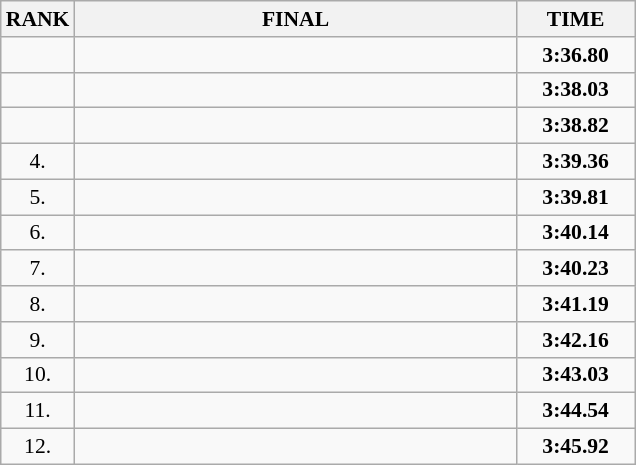<table class="wikitable" style="border-collapse: collapse; font-size: 90%;">
<tr>
<th>RANK</th>
<th style="width: 20em">FINAL</th>
<th style="width: 5em">TIME</th>
</tr>
<tr>
<td align="center"></td>
<td></td>
<td align="center"><strong>3:36.80</strong></td>
</tr>
<tr>
<td align="center"></td>
<td></td>
<td align="center"><strong>3:38.03</strong></td>
</tr>
<tr>
<td align="center"></td>
<td></td>
<td align="center"><strong>3:38.82</strong></td>
</tr>
<tr>
<td align="center">4.</td>
<td></td>
<td align="center"><strong>3:39.36</strong></td>
</tr>
<tr>
<td align="center">5.</td>
<td></td>
<td align="center"><strong>3:39.81</strong></td>
</tr>
<tr>
<td align="center">6.</td>
<td></td>
<td align="center"><strong>3:40.14</strong></td>
</tr>
<tr>
<td align="center">7.</td>
<td></td>
<td align="center"><strong>3:40.23</strong></td>
</tr>
<tr>
<td align="center">8.</td>
<td></td>
<td align="center"><strong>3:41.19</strong></td>
</tr>
<tr>
<td align="center">9.</td>
<td></td>
<td align="center"><strong>3:42.16</strong></td>
</tr>
<tr>
<td align="center">10.</td>
<td></td>
<td align="center"><strong>3:43.03</strong></td>
</tr>
<tr>
<td align="center">11.</td>
<td></td>
<td align="center"><strong>3:44.54</strong></td>
</tr>
<tr>
<td align="center">12.</td>
<td></td>
<td align="center"><strong>3:45.92</strong></td>
</tr>
</table>
